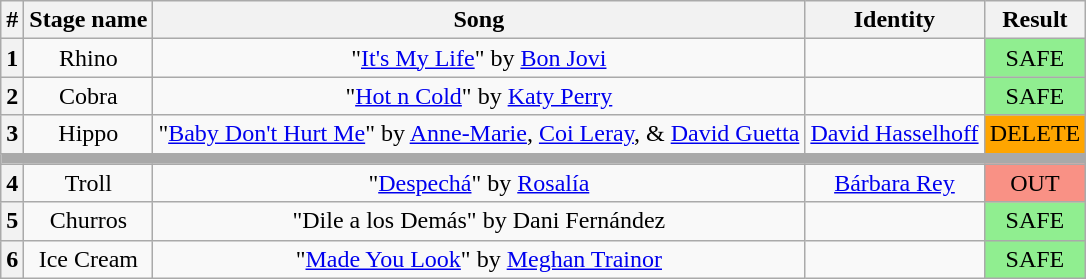<table class="wikitable plainrowheaders" style="text-align:center">
<tr>
<th>#</th>
<th>Stage name</th>
<th>Song</th>
<th>Identity</th>
<th>Result</th>
</tr>
<tr>
<th>1</th>
<td>Rhino</td>
<td>"<a href='#'>It's My Life</a>" by <a href='#'>Bon Jovi</a></td>
<td></td>
<td bgcolor="lightgreen">SAFE</td>
</tr>
<tr>
<th>2</th>
<td>Cobra</td>
<td>"<a href='#'>Hot n Cold</a>" by <a href='#'>Katy Perry</a></td>
<td></td>
<td bgcolor="lightgreen">SAFE</td>
</tr>
<tr>
<th>3</th>
<td>Hippo</td>
<td>"<a href='#'>Baby Don't Hurt Me</a>" by <a href='#'>Anne-Marie</a>, <a href='#'>Coi Leray</a>, & <a href='#'>David Guetta</a></td>
<td><a href='#'>David Hasselhoff</a></td>
<td bgcolor="orange">DELETE</td>
</tr>
<tr>
<td colspan="5" style="background:darkgray"></td>
</tr>
<tr>
<th>4</th>
<td>Troll</td>
<td>"<a href='#'>Despechá</a>" by <a href='#'>Rosalía</a></td>
<td><a href='#'>Bárbara Rey</a></td>
<td bgcolor="#F99185">OUT</td>
</tr>
<tr>
<th>5</th>
<td>Churros</td>
<td>"Dile a los Demás" by Dani Fernández</td>
<td></td>
<td bgcolor=lightgreen>SAFE</td>
</tr>
<tr>
<th>6</th>
<td>Ice Cream</td>
<td>"<a href='#'>Made You Look</a>" by <a href='#'>Meghan Trainor</a></td>
<td></td>
<td bgcolor=lightgreen>SAFE</td>
</tr>
</table>
